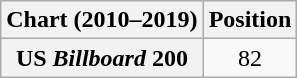<table class="wikitable plainrowheaders" style="text-align:center">
<tr>
<th scope="col">Chart (2010–2019)</th>
<th scope="col">Position</th>
</tr>
<tr>
<th scope="row">US <em>Billboard</em> 200</th>
<td>82</td>
</tr>
</table>
